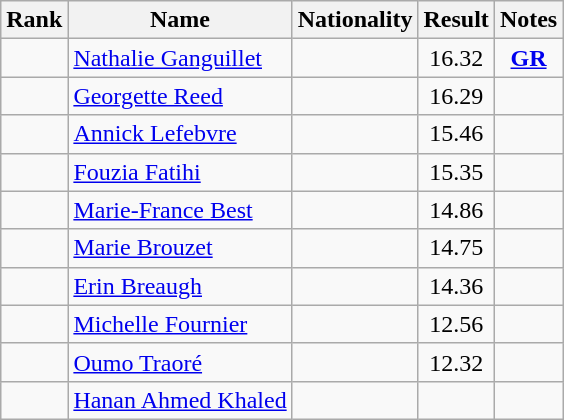<table class="wikitable sortable" style="text-align:center">
<tr>
<th>Rank</th>
<th>Name</th>
<th>Nationality</th>
<th>Result</th>
<th>Notes</th>
</tr>
<tr>
<td></td>
<td align=left><a href='#'>Nathalie Ganguillet</a></td>
<td align=left></td>
<td>16.32</td>
<td><strong><a href='#'>GR</a></strong></td>
</tr>
<tr>
<td></td>
<td align=left><a href='#'>Georgette Reed</a></td>
<td align=left></td>
<td>16.29</td>
<td></td>
</tr>
<tr>
<td></td>
<td align=left><a href='#'>Annick Lefebvre</a></td>
<td align=left></td>
<td>15.46</td>
<td></td>
</tr>
<tr>
<td></td>
<td align=left><a href='#'>Fouzia Fatihi</a></td>
<td align=left></td>
<td>15.35</td>
<td></td>
</tr>
<tr>
<td></td>
<td align=left><a href='#'>Marie-France Best</a></td>
<td align=left></td>
<td>14.86</td>
<td></td>
</tr>
<tr>
<td></td>
<td align=left><a href='#'>Marie Brouzet</a></td>
<td align=left></td>
<td>14.75</td>
<td></td>
</tr>
<tr>
<td></td>
<td align=left><a href='#'>Erin Breaugh</a></td>
<td align=left></td>
<td>14.36</td>
<td></td>
</tr>
<tr>
<td></td>
<td align=left><a href='#'>Michelle Fournier</a></td>
<td align=left></td>
<td>12.56</td>
<td></td>
</tr>
<tr>
<td></td>
<td align=left><a href='#'>Oumo Traoré</a></td>
<td align=left></td>
<td>12.32</td>
<td></td>
</tr>
<tr>
<td></td>
<td align=left><a href='#'>Hanan Ahmed Khaled</a></td>
<td align=left></td>
<td></td>
<td></td>
</tr>
</table>
